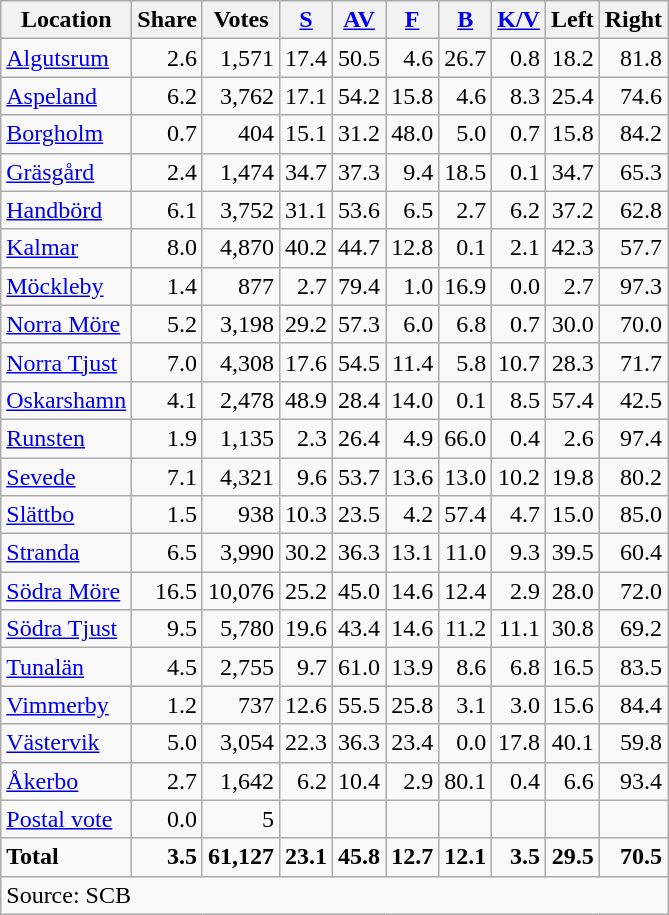<table class="wikitable sortable" style=text-align:right>
<tr>
<th>Location</th>
<th>Share</th>
<th>Votes</th>
<th><a href='#'>S</a></th>
<th><a href='#'>AV</a></th>
<th><a href='#'>F</a></th>
<th><a href='#'>B</a></th>
<th><a href='#'>K/V</a></th>
<th>Left</th>
<th>Right</th>
</tr>
<tr>
<td align=left><a href='#'>Algutsrum</a></td>
<td>2.6</td>
<td>1,571</td>
<td>17.4</td>
<td>50.5</td>
<td>4.6</td>
<td>26.7</td>
<td>0.8</td>
<td>18.2</td>
<td>81.8</td>
</tr>
<tr>
<td align=left><a href='#'>Aspeland</a></td>
<td>6.2</td>
<td>3,762</td>
<td>17.1</td>
<td>54.2</td>
<td>15.8</td>
<td>4.6</td>
<td>8.3</td>
<td>25.4</td>
<td>74.6</td>
</tr>
<tr>
<td align=left><a href='#'>Borgholm</a></td>
<td>0.7</td>
<td>404</td>
<td>15.1</td>
<td>31.2</td>
<td>48.0</td>
<td>5.0</td>
<td>0.7</td>
<td>15.8</td>
<td>84.2</td>
</tr>
<tr>
<td align=left><a href='#'>Gräsgård</a></td>
<td>2.4</td>
<td>1,474</td>
<td>34.7</td>
<td>37.3</td>
<td>9.4</td>
<td>18.5</td>
<td>0.1</td>
<td>34.7</td>
<td>65.3</td>
</tr>
<tr>
<td align=left><a href='#'>Handbörd</a></td>
<td>6.1</td>
<td>3,752</td>
<td>31.1</td>
<td>53.6</td>
<td>6.5</td>
<td>2.7</td>
<td>6.2</td>
<td>37.2</td>
<td>62.8</td>
</tr>
<tr>
<td align=left><a href='#'>Kalmar</a></td>
<td>8.0</td>
<td>4,870</td>
<td>40.2</td>
<td>44.7</td>
<td>12.8</td>
<td>0.1</td>
<td>2.1</td>
<td>42.3</td>
<td>57.7</td>
</tr>
<tr>
<td align=left><a href='#'>Möckleby</a></td>
<td>1.4</td>
<td>877</td>
<td>2.7</td>
<td>79.4</td>
<td>1.0</td>
<td>16.9</td>
<td>0.0</td>
<td>2.7</td>
<td>97.3</td>
</tr>
<tr>
<td align=left><a href='#'>Norra Möre</a></td>
<td>5.2</td>
<td>3,198</td>
<td>29.2</td>
<td>57.3</td>
<td>6.0</td>
<td>6.8</td>
<td>0.7</td>
<td>30.0</td>
<td>70.0</td>
</tr>
<tr>
<td align=left><a href='#'>Norra Tjust</a></td>
<td>7.0</td>
<td>4,308</td>
<td>17.6</td>
<td>54.5</td>
<td>11.4</td>
<td>5.8</td>
<td>10.7</td>
<td>28.3</td>
<td>71.7</td>
</tr>
<tr>
<td align=left><a href='#'>Oskarshamn</a></td>
<td>4.1</td>
<td>2,478</td>
<td>48.9</td>
<td>28.4</td>
<td>14.0</td>
<td>0.1</td>
<td>8.5</td>
<td>57.4</td>
<td>42.5</td>
</tr>
<tr>
<td align=left><a href='#'>Runsten</a></td>
<td>1.9</td>
<td>1,135</td>
<td>2.3</td>
<td>26.4</td>
<td>4.9</td>
<td>66.0</td>
<td>0.4</td>
<td>2.6</td>
<td>97.4</td>
</tr>
<tr>
<td align=left><a href='#'>Sevede</a></td>
<td>7.1</td>
<td>4,321</td>
<td>9.6</td>
<td>53.7</td>
<td>13.6</td>
<td>13.0</td>
<td>10.2</td>
<td>19.8</td>
<td>80.2</td>
</tr>
<tr>
<td align=left><a href='#'>Slättbo</a></td>
<td>1.5</td>
<td>938</td>
<td>10.3</td>
<td>23.5</td>
<td>4.2</td>
<td>57.4</td>
<td>4.7</td>
<td>15.0</td>
<td>85.0</td>
</tr>
<tr>
<td align=left><a href='#'>Stranda</a></td>
<td>6.5</td>
<td>3,990</td>
<td>30.2</td>
<td>36.3</td>
<td>13.1</td>
<td>11.0</td>
<td>9.3</td>
<td>39.5</td>
<td>60.4</td>
</tr>
<tr>
<td align=left><a href='#'>Södra Möre</a></td>
<td>16.5</td>
<td>10,076</td>
<td>25.2</td>
<td>45.0</td>
<td>14.6</td>
<td>12.4</td>
<td>2.9</td>
<td>28.0</td>
<td>72.0</td>
</tr>
<tr>
<td align=left><a href='#'>Södra Tjust</a></td>
<td>9.5</td>
<td>5,780</td>
<td>19.6</td>
<td>43.4</td>
<td>14.6</td>
<td>11.2</td>
<td>11.1</td>
<td>30.8</td>
<td>69.2</td>
</tr>
<tr>
<td align=left><a href='#'>Tunalän</a></td>
<td>4.5</td>
<td>2,755</td>
<td>9.7</td>
<td>61.0</td>
<td>13.9</td>
<td>8.6</td>
<td>6.8</td>
<td>16.5</td>
<td>83.5</td>
</tr>
<tr>
<td align=left><a href='#'>Vimmerby</a></td>
<td>1.2</td>
<td>737</td>
<td>12.6</td>
<td>55.5</td>
<td>25.8</td>
<td>3.1</td>
<td>3.0</td>
<td>15.6</td>
<td>84.4</td>
</tr>
<tr>
<td align=left><a href='#'>Västervik</a></td>
<td>5.0</td>
<td>3,054</td>
<td>22.3</td>
<td>36.3</td>
<td>23.4</td>
<td>0.0</td>
<td>17.8</td>
<td>40.1</td>
<td>59.8</td>
</tr>
<tr>
<td align=left><a href='#'>Åkerbo</a></td>
<td>2.7</td>
<td>1,642</td>
<td>6.2</td>
<td>10.4</td>
<td>2.9</td>
<td>80.1</td>
<td>0.4</td>
<td>6.6</td>
<td>93.4</td>
</tr>
<tr>
<td align=left><a href='#'>Postal vote</a></td>
<td>0.0</td>
<td>5</td>
<td></td>
<td></td>
<td></td>
<td></td>
<td></td>
<td></td>
<td></td>
</tr>
<tr>
<td align=left><strong>Total</strong></td>
<td><strong>3.5</strong></td>
<td><strong>61,127</strong></td>
<td><strong>23.1</strong></td>
<td><strong>45.8</strong></td>
<td><strong>12.7</strong></td>
<td><strong>12.1</strong></td>
<td><strong>3.5</strong></td>
<td><strong>29.5</strong></td>
<td><strong>70.5</strong></td>
</tr>
<tr>
<td align=left colspan=10>Source: SCB </td>
</tr>
</table>
